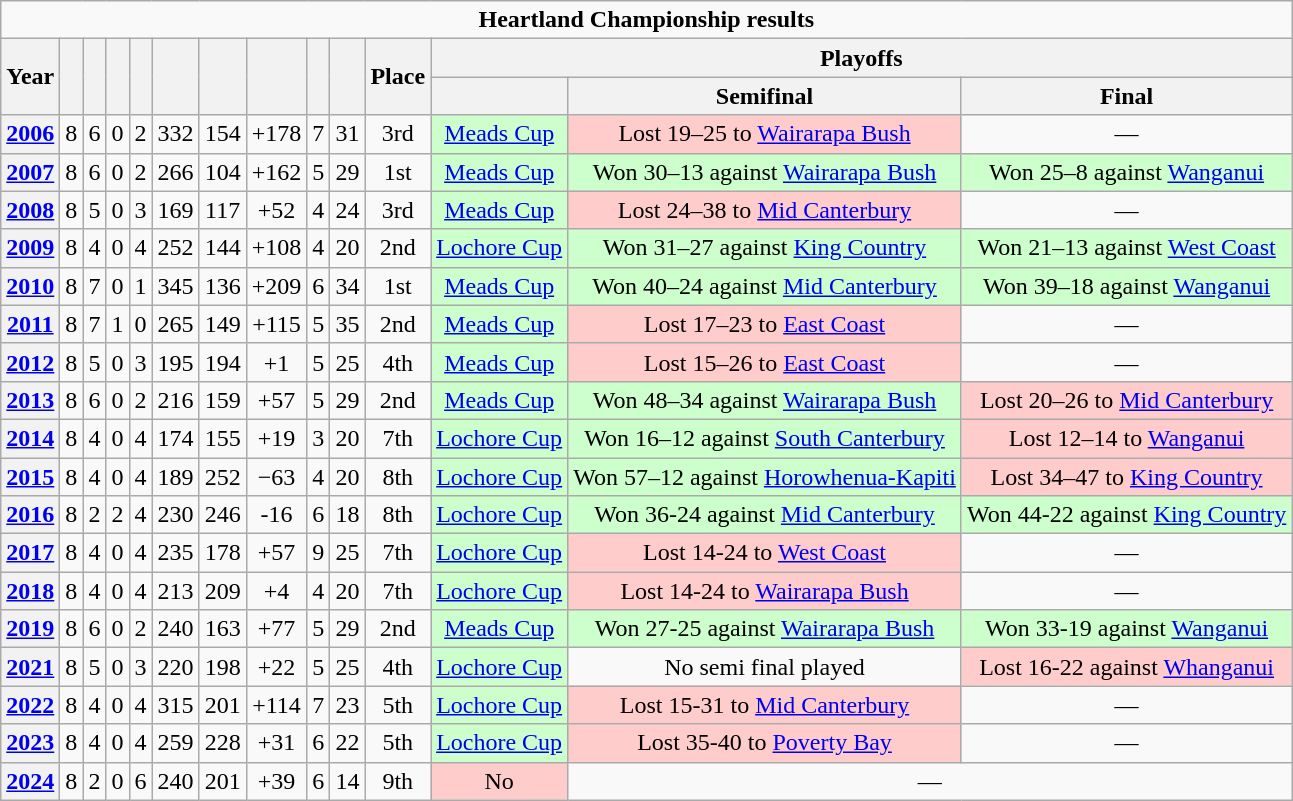<table class="wikitable" style="text-align:center">
<tr>
<td colspan=14><strong>Heartland Championship results</strong></td>
</tr>
<tr>
<th rowspan=2>Year</th>
<th rowspan=2></th>
<th rowspan=2></th>
<th rowspan=2></th>
<th rowspan=2></th>
<th rowspan=2></th>
<th rowspan=2></th>
<th rowspan=2></th>
<th rowspan=2></th>
<th rowspan=2></th>
<th rowspan=2>Place</th>
<th colspan=3>Playoffs</th>
</tr>
<tr>
<th></th>
<th>Semifinal</th>
<th>Final</th>
</tr>
<tr>
<th><a href='#'>2006</a></th>
<td>8</td>
<td>6</td>
<td>0</td>
<td>2</td>
<td>332</td>
<td>154</td>
<td>+178</td>
<td>7</td>
<td>31</td>
<td>3rd</td>
<td style="background: #cfc;"><a href='#'>Meads Cup</a></td>
<td style="background: #FFCCCC;">Lost 19–25 to <a href='#'>Wairarapa Bush</a></td>
<td>—</td>
</tr>
<tr>
<th><a href='#'>2007</a></th>
<td>8</td>
<td>6</td>
<td>0</td>
<td>2</td>
<td>266</td>
<td>104</td>
<td>+162</td>
<td>5</td>
<td>29</td>
<td>1st</td>
<td style="background: #cfc;"><a href='#'>Meads Cup</a></td>
<td style="background: #cfc;">Won 30–13 against <a href='#'>Wairarapa Bush</a></td>
<td style="background: #cfc;">Won 25–8 against <a href='#'>Wanganui</a></td>
</tr>
<tr>
<th><a href='#'>2008</a></th>
<td>8</td>
<td>5</td>
<td>0</td>
<td>3</td>
<td>169</td>
<td>117</td>
<td>+52</td>
<td>4</td>
<td>24</td>
<td>3rd</td>
<td style="background: #cfc;"><a href='#'>Meads Cup</a></td>
<td style="background: #ffcccc;">Lost 24–38 to <a href='#'>Mid Canterbury</a></td>
<td>—</td>
</tr>
<tr>
<th><a href='#'>2009</a></th>
<td>8</td>
<td>4</td>
<td>0</td>
<td>4</td>
<td>252</td>
<td>144</td>
<td>+108</td>
<td>4</td>
<td>20</td>
<td>2nd</td>
<td style="background: #cfc;"><a href='#'>Lochore Cup</a></td>
<td style="background: #cfc;">Won 31–27 against <a href='#'>King Country</a></td>
<td style="background: #cfc;">Won 21–13 against <a href='#'>West Coast</a></td>
</tr>
<tr>
<th><a href='#'>2010</a></th>
<td>8</td>
<td>7</td>
<td>0</td>
<td>1</td>
<td>345</td>
<td>136</td>
<td>+209</td>
<td>6</td>
<td>34</td>
<td>1st</td>
<td style="background: #cfc;"><a href='#'>Meads Cup</a></td>
<td style="background: #cfc;">Won 40–24 against <a href='#'>Mid Canterbury</a></td>
<td style="background: #cfc;">Won 39–18 against <a href='#'>Wanganui</a></td>
</tr>
<tr>
<th><a href='#'>2011</a></th>
<td>8</td>
<td>7</td>
<td>1</td>
<td>0</td>
<td>265</td>
<td>149</td>
<td>+115</td>
<td>5</td>
<td>35</td>
<td>2nd</td>
<td style="background: #cfc;"><a href='#'>Meads Cup</a></td>
<td style="background: #ffcccc;">Lost 17–23 to <a href='#'>East Coast</a></td>
<td>—</td>
</tr>
<tr>
<th><a href='#'>2012</a></th>
<td>8</td>
<td>5</td>
<td>0</td>
<td>3</td>
<td>195</td>
<td>194</td>
<td>+1</td>
<td>5</td>
<td>25</td>
<td>4th</td>
<td style="background: #cfc;"><a href='#'>Meads Cup</a></td>
<td style="background: #ffcccc;">Lost 15–26 to <a href='#'>East Coast</a></td>
<td>—</td>
</tr>
<tr>
<th><a href='#'>2013</a></th>
<td>8</td>
<td>6</td>
<td>0</td>
<td>2</td>
<td>216</td>
<td>159</td>
<td>+57</td>
<td>5</td>
<td>29</td>
<td>2nd</td>
<td style="background: #cfc;"><a href='#'>Meads Cup</a></td>
<td style="background: #cfc;">Won 48–34 against <a href='#'>Wairarapa Bush</a></td>
<td style="background: #ffcccc;">Lost 20–26 to <a href='#'>Mid Canterbury</a></td>
</tr>
<tr>
<th><a href='#'>2014</a></th>
<td>8</td>
<td>4</td>
<td>0</td>
<td>4</td>
<td>174</td>
<td>155</td>
<td>+19</td>
<td>3</td>
<td>20</td>
<td>7th</td>
<td style="background: #cfc;"><a href='#'>Lochore Cup</a></td>
<td style="background: #cfc;">Won 16–12 against <a href='#'>South Canterbury</a></td>
<td style="background: #ffcccc;">Lost 12–14 to <a href='#'>Wanganui</a></td>
</tr>
<tr>
<th><a href='#'>2015</a></th>
<td>8</td>
<td>4</td>
<td>0</td>
<td>4</td>
<td>189</td>
<td>252</td>
<td>−63</td>
<td>4</td>
<td>20</td>
<td>8th</td>
<td style="background: #cfc;"><a href='#'>Lochore Cup</a></td>
<td style="background: #cfc;">Won 57–12 against <a href='#'>Horowhenua-Kapiti</a></td>
<td style="background: #ffcccc;">Lost 34–47 to <a href='#'>King Country</a></td>
</tr>
<tr>
<th><a href='#'>2016</a></th>
<td>8</td>
<td>2</td>
<td>2</td>
<td>4</td>
<td>230</td>
<td>246</td>
<td>-16</td>
<td>6</td>
<td>18</td>
<td>8th</td>
<td style="background: #cfc;"><a href='#'>Lochore Cup</a></td>
<td style="background: #cfc;">Won 36-24 against <a href='#'>Mid Canterbury</a></td>
<td style="background: #cfc;">Won 44-22 against <a href='#'>King Country</a></td>
</tr>
<tr>
<th><a href='#'>2017</a></th>
<td>8</td>
<td>4</td>
<td>0</td>
<td>4</td>
<td>235</td>
<td>178</td>
<td>+57</td>
<td>9</td>
<td>25</td>
<td>7th</td>
<td style="background: #cfc;"><a href='#'>Lochore Cup</a></td>
<td style="background: #ffcccc;">Lost 14-24 to <a href='#'>West Coast</a></td>
<td>—</td>
</tr>
<tr>
<th><a href='#'>2018</a></th>
<td>8</td>
<td>4</td>
<td>0</td>
<td>4</td>
<td>213</td>
<td>209</td>
<td>+4</td>
<td>4</td>
<td>20</td>
<td>7th</td>
<td style="background: #cfc;"><a href='#'>Lochore Cup</a></td>
<td style="background: #ffcccc;">Lost 14-24 to <a href='#'>Wairarapa Bush</a></td>
<td>—</td>
</tr>
<tr>
<th><a href='#'>2019</a></th>
<td>8</td>
<td>6</td>
<td>0</td>
<td>2</td>
<td>240</td>
<td>163</td>
<td>+77</td>
<td>5</td>
<td>29</td>
<td>2nd</td>
<td style="background: #cfc;"><a href='#'>Meads Cup</a></td>
<td style="background: #cfc;">Won 27-25 against <a href='#'>Wairarapa Bush</a></td>
<td style="background: #cfc;">Won 33-19 against <a href='#'>Wanganui</a></td>
</tr>
<tr>
<th><a href='#'>2021</a></th>
<td>8</td>
<td>5</td>
<td>0</td>
<td>3</td>
<td>220</td>
<td>198</td>
<td>+22</td>
<td>5</td>
<td>25</td>
<td>4th</td>
<td style="background: #cfc;"><a href='#'>Lochore Cup</a></td>
<td>No semi final played</td>
<td style="background: #ffcccc;">Lost 16-22 against <a href='#'>Whanganui</a></td>
</tr>
<tr>
<th><a href='#'>2022</a></th>
<td>8</td>
<td>4</td>
<td>0</td>
<td>4</td>
<td>315</td>
<td>201</td>
<td>+114</td>
<td>7</td>
<td>23</td>
<td>5th</td>
<td style="background: #cfc;"><a href='#'>Lochore Cup</a></td>
<td style="background: #ffcccc;">Lost 15-31 to <a href='#'>Mid Canterbury</a></td>
<td>—</td>
</tr>
<tr>
<th><a href='#'>2023</a></th>
<td>8</td>
<td>4</td>
<td>0</td>
<td>4</td>
<td>259</td>
<td>228</td>
<td>+31</td>
<td>6</td>
<td>22</td>
<td>5th</td>
<td style="background: #cfc;"><a href='#'>Lochore Cup</a></td>
<td style="background: #ffcccc;">Lost 35-40 to <a href='#'>Poverty Bay</a></td>
<td>—</td>
</tr>
<tr>
<th><a href='#'>2024</a></th>
<td>8</td>
<td>2</td>
<td>0</td>
<td>6</td>
<td>240</td>
<td>201</td>
<td>+39</td>
<td>6</td>
<td>14</td>
<td>9th</td>
<td style="background: #ffcccc;">No</td>
<td colspan=2>—</td>
</tr>
</table>
